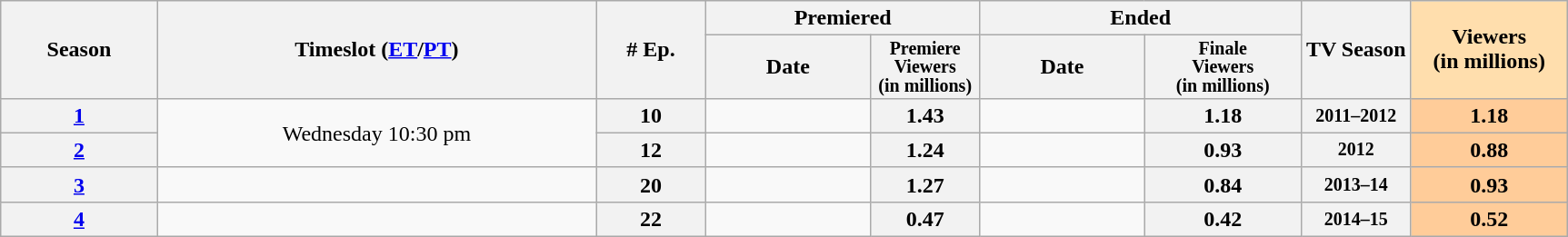<table class="wikitable">
<tr>
<th style="width:10%;" rowspan="2">Season</th>
<th style="width:28%;" rowspan="2">Timeslot (<a href='#'>ET</a>/<a href='#'>PT</a>)</th>
<th style="width:7%;" rowspan="2"># Ep.</th>
<th colspan=2>Premiered</th>
<th colspan=2>Ended</th>
<th style="width:7%;" rowspan="2">TV Season</th>
<th style="width:10%; background:#ffdead;" rowspan="2">Viewers<br>(in millions)</th>
</tr>
<tr>
<th>Date</th>
<th span style="width:7%; font-size:smaller; line-height:100%;">Premiere<br>Viewers<br>(in millions)</th>
<th>Date</th>
<th span style="width:10%; font-size:smaller; line-height:100%;">Finale<br>Viewers<br>(in millions)</th>
</tr>
<tr>
<th><strong><a href='#'>1</a></strong></th>
<td rowspan="2" style="text-align:center;">Wednesday 10:30 pm</td>
<th>10</th>
<td style="font-size:11px;line-height:110%"></td>
<th>1.43</th>
<td style="font-size:11px;line-height:110%"></td>
<th>1.18</th>
<th style="font-size:smaller">2011–2012</th>
<th style="background:#fc9;">1.18</th>
</tr>
<tr>
<th><strong><a href='#'>2</a></strong></th>
<th>12</th>
<td style="font-size:11px;line-height:110%"></td>
<th>1.24</th>
<td style="font-size:11px;line-height:110%"></td>
<th>0.93</th>
<th style="font-size:smaller">2012</th>
<th style="background:#fc9;">0.88</th>
</tr>
<tr>
<th><strong><a href='#'>3</a></strong></th>
<td></td>
<th>20</th>
<td style="font-size:11px;line-height:110%"></td>
<th>1.27</th>
<td style="font-size:11px;line-height:110%"></td>
<th>0.84</th>
<th style="font-size:smaller">2013–14</th>
<th style="background:#fc9;">0.93</th>
</tr>
<tr>
<th><strong><a href='#'>4</a></strong></th>
<td></td>
<th>22</th>
<td style="font-size:11px;line-height:110%"></td>
<th>0.47</th>
<td style="font-size:11px;line-height:110%"></td>
<th>0.42</th>
<th style="font-size:smaller">2014–15</th>
<th style="background:#fc9;">0.52</th>
</tr>
</table>
